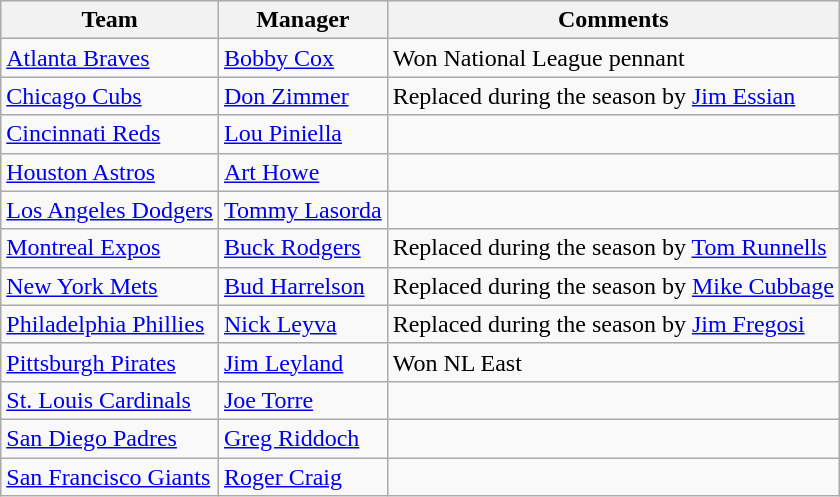<table class="wikitable">
<tr>
<th>Team</th>
<th>Manager</th>
<th>Comments</th>
</tr>
<tr>
<td><a href='#'>Atlanta Braves</a></td>
<td><a href='#'>Bobby Cox</a></td>
<td>Won National League pennant</td>
</tr>
<tr>
<td><a href='#'>Chicago Cubs</a></td>
<td><a href='#'>Don Zimmer</a></td>
<td>Replaced during the season by <a href='#'>Jim Essian</a></td>
</tr>
<tr>
<td><a href='#'>Cincinnati Reds</a></td>
<td><a href='#'>Lou Piniella</a></td>
<td></td>
</tr>
<tr>
<td><a href='#'>Houston Astros</a></td>
<td><a href='#'>Art Howe</a></td>
<td></td>
</tr>
<tr>
<td><a href='#'>Los Angeles Dodgers</a></td>
<td><a href='#'>Tommy Lasorda</a></td>
<td></td>
</tr>
<tr>
<td><a href='#'>Montreal Expos</a></td>
<td><a href='#'>Buck Rodgers</a></td>
<td>Replaced during the season by <a href='#'>Tom Runnells</a></td>
</tr>
<tr>
<td><a href='#'>New York Mets</a></td>
<td><a href='#'>Bud Harrelson</a></td>
<td>Replaced during the season by <a href='#'>Mike Cubbage</a></td>
</tr>
<tr>
<td><a href='#'>Philadelphia Phillies</a></td>
<td><a href='#'>Nick Leyva</a></td>
<td>Replaced during the season by <a href='#'>Jim Fregosi</a></td>
</tr>
<tr>
<td><a href='#'>Pittsburgh Pirates</a></td>
<td><a href='#'>Jim Leyland</a></td>
<td>Won NL East</td>
</tr>
<tr>
<td><a href='#'>St. Louis Cardinals</a></td>
<td><a href='#'>Joe Torre</a></td>
<td></td>
</tr>
<tr>
<td><a href='#'>San Diego Padres</a></td>
<td><a href='#'>Greg Riddoch</a></td>
<td></td>
</tr>
<tr>
<td><a href='#'>San Francisco Giants</a></td>
<td><a href='#'>Roger Craig</a></td>
<td></td>
</tr>
</table>
